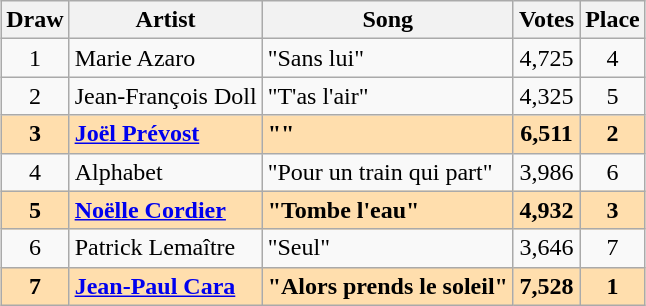<table class="sortable wikitable" style="margin: 1em auto 1em auto; text-align:center">
<tr>
<th>Draw</th>
<th>Artist</th>
<th>Song</th>
<th>Votes</th>
<th>Place</th>
</tr>
<tr>
<td>1</td>
<td align="left">Marie Azaro</td>
<td align="left">"Sans lui"</td>
<td>4,725</td>
<td>4</td>
</tr>
<tr>
<td>2</td>
<td align="left">Jean-François Doll</td>
<td align="left">"T'as l'air"</td>
<td>4,325</td>
<td>5</td>
</tr>
<tr style="font-weight:bold;background:navajowhite;">
<td>3</td>
<td align="left"><a href='#'>Joël Prévost</a></td>
<td align="left">""</td>
<td>6,511</td>
<td>2</td>
</tr>
<tr>
<td>4</td>
<td align="left">Alphabet</td>
<td align="left">"Pour un train qui part"</td>
<td>3,986</td>
<td>6</td>
</tr>
<tr style="font-weight:bold;background:navajowhite;">
<td>5</td>
<td align="left"><a href='#'>Noëlle Cordier</a></td>
<td align="left">"Tombe l'eau"</td>
<td>4,932</td>
<td>3</td>
</tr>
<tr>
<td>6</td>
<td align="left">Patrick Lemaître</td>
<td align="left">"Seul"</td>
<td>3,646</td>
<td>7</td>
</tr>
<tr style="font-weight:bold;background:navajowhite;">
<td>7</td>
<td align="left"><a href='#'>Jean-Paul Cara</a></td>
<td align="left">"Alors prends le soleil"</td>
<td>7,528</td>
<td>1</td>
</tr>
</table>
